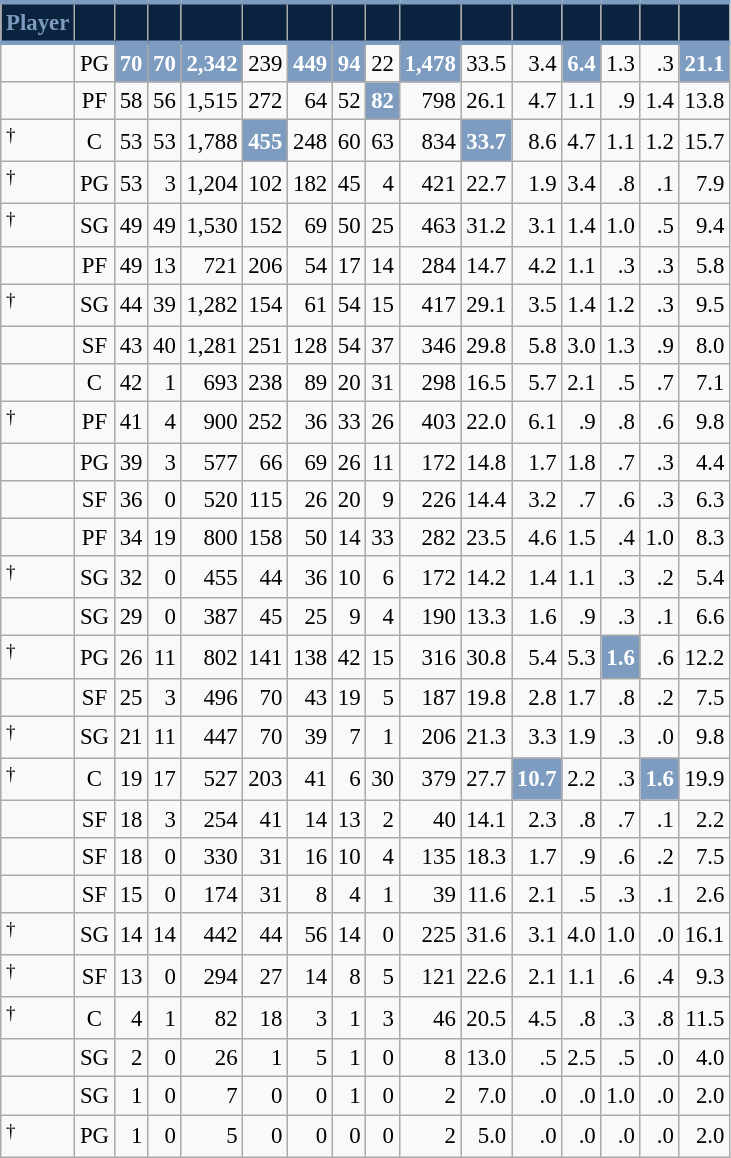<table class="wikitable sortable" style="font-size: 95%; text-align:right;">
<tr>
<th style="background:#0C2340; color:#7D9CC0; border-top:#7D9CC0 3px solid; border-bottom:#7D9CC0 3px solid;">Player</th>
<th style="background:#0C2340; color:#7D9CC0; border-top:#7D9CC0 3px solid; border-bottom:#7D9CC0 3px solid;"></th>
<th style="background:#0C2340; color:#7D9CC0; border-top:#7D9CC0 3px solid; border-bottom:#7D9CC0 3px solid;"></th>
<th style="background:#0C2340; color:#7D9CC0; border-top:#7D9CC0 3px solid; border-bottom:#7D9CC0 3px solid;"></th>
<th style="background:#0C2340; color:#7D9CC0; border-top:#7D9CC0 3px solid; border-bottom:#7D9CC0 3px solid;"></th>
<th style="background:#0C2340; color:#7D9CC0; border-top:#7D9CC0 3px solid; border-bottom:#7D9CC0 3px solid;"></th>
<th style="background:#0C2340; color:#7D9CC0; border-top:#7D9CC0 3px solid; border-bottom:#7D9CC0 3px solid;"></th>
<th style="background:#0C2340; color:#7D9CC0; border-top:#7D9CC0 3px solid; border-bottom:#7D9CC0 3px solid;"></th>
<th style="background:#0C2340; color:#7D9CC0; border-top:#7D9CC0 3px solid; border-bottom:#7D9CC0 3px solid;"></th>
<th style="background:#0C2340; color:#7D9CC0; border-top:#7D9CC0 3px solid; border-bottom:#7D9CC0 3px solid;"></th>
<th style="background:#0C2340; color:#7D9CC0; border-top:#7D9CC0 3px solid; border-bottom:#7D9CC0 3px solid;"></th>
<th style="background:#0C2340; color:#7D9CC0; border-top:#7D9CC0 3px solid; border-bottom:#7D9CC0 3px solid;"></th>
<th style="background:#0C2340; color:#7D9CC0; border-top:#7D9CC0 3px solid; border-bottom:#7D9CC0 3px solid;"></th>
<th style="background:#0C2340; color:#7D9CC0; border-top:#7D9CC0 3px solid; border-bottom:#7D9CC0 3px solid;"></th>
<th style="background:#0C2340; color:#7D9CC0; border-top:#7D9CC0 3px solid; border-bottom:#7D9CC0 3px solid;"></th>
<th style="background:#0C2340; color:#7D9CC0; border-top:#7D9CC0 3px solid; border-bottom:#7D9CC0 3px solid;"></th>
</tr>
<tr>
<td style="text-align:left;"></td>
<td style="text-align:center;">PG</td>
<td style="background:#7D9CC0; color:#FFFFFF;"><strong>70</strong></td>
<td style="background:#7D9CC0; color:#FFFFFF;"><strong>70</strong></td>
<td style="background:#7D9CC0; color:#FFFFFF;"><strong>2,342</strong></td>
<td>239</td>
<td style="background:#7D9CC0; color:#FFFFFF;"><strong>449</strong></td>
<td style="background:#7D9CC0; color:#FFFFFF;"><strong>94</strong></td>
<td>22</td>
<td style="background:#7D9CC0; color:#FFFFFF;"><strong>1,478</strong></td>
<td>33.5</td>
<td>3.4</td>
<td style="background:#7D9CC0; color:#FFFFFF;"><strong>6.4</strong></td>
<td>1.3</td>
<td>.3</td>
<td style="background:#7D9CC0; color:#FFFFFF;"><strong>21.1</strong></td>
</tr>
<tr>
<td style="text-align:left;"></td>
<td style="text-align:center;">PF</td>
<td>58</td>
<td>56</td>
<td>1,515</td>
<td>272</td>
<td>64</td>
<td>52</td>
<td style="background:#7D9CC0; color:#FFFFFF;"><strong>82</strong></td>
<td>798</td>
<td>26.1</td>
<td>4.7</td>
<td>1.1</td>
<td>.9</td>
<td>1.4</td>
<td>13.8</td>
</tr>
<tr>
<td style="text-align:left;"><sup>†</sup></td>
<td style="text-align:center;">C</td>
<td>53</td>
<td>53</td>
<td>1,788</td>
<td style="background:#7D9CC0; color:#FFFFFF;"><strong>455</strong></td>
<td>248</td>
<td>60</td>
<td>63</td>
<td>834</td>
<td style="background:#7D9CC0; color:#FFFFFF;"><strong>33.7</strong></td>
<td>8.6</td>
<td>4.7</td>
<td>1.1</td>
<td>1.2</td>
<td>15.7</td>
</tr>
<tr>
<td style="text-align:left;"><sup>†</sup></td>
<td style="text-align:center;">PG</td>
<td>53</td>
<td>3</td>
<td>1,204</td>
<td>102</td>
<td>182</td>
<td>45</td>
<td>4</td>
<td>421</td>
<td>22.7</td>
<td>1.9</td>
<td>3.4</td>
<td>.8</td>
<td>.1</td>
<td>7.9</td>
</tr>
<tr>
<td style="text-align:left;"><sup>†</sup></td>
<td style="text-align:center;">SG</td>
<td>49</td>
<td>49</td>
<td>1,530</td>
<td>152</td>
<td>69</td>
<td>50</td>
<td>25</td>
<td>463</td>
<td>31.2</td>
<td>3.1</td>
<td>1.4</td>
<td>1.0</td>
<td>.5</td>
<td>9.4</td>
</tr>
<tr>
<td style="text-align:left;"></td>
<td style="text-align:center;">PF</td>
<td>49</td>
<td>13</td>
<td>721</td>
<td>206</td>
<td>54</td>
<td>17</td>
<td>14</td>
<td>284</td>
<td>14.7</td>
<td>4.2</td>
<td>1.1</td>
<td>.3</td>
<td>.3</td>
<td>5.8</td>
</tr>
<tr>
<td style="text-align:left;"><sup>†</sup></td>
<td style="text-align:center;">SG</td>
<td>44</td>
<td>39</td>
<td>1,282</td>
<td>154</td>
<td>61</td>
<td>54</td>
<td>15</td>
<td>417</td>
<td>29.1</td>
<td>3.5</td>
<td>1.4</td>
<td>1.2</td>
<td>.3</td>
<td>9.5</td>
</tr>
<tr>
<td style="text-align:left;"></td>
<td style="text-align:center;">SF</td>
<td>43</td>
<td>40</td>
<td>1,281</td>
<td>251</td>
<td>128</td>
<td>54</td>
<td>37</td>
<td>346</td>
<td>29.8</td>
<td>5.8</td>
<td>3.0</td>
<td>1.3</td>
<td>.9</td>
<td>8.0</td>
</tr>
<tr>
<td style="text-align:left;"></td>
<td style="text-align:center;">C</td>
<td>42</td>
<td>1</td>
<td>693</td>
<td>238</td>
<td>89</td>
<td>20</td>
<td>31</td>
<td>298</td>
<td>16.5</td>
<td>5.7</td>
<td>2.1</td>
<td>.5</td>
<td>.7</td>
<td>7.1</td>
</tr>
<tr>
<td style="text-align:left;"><sup>†</sup></td>
<td style="text-align:center;">PF</td>
<td>41</td>
<td>4</td>
<td>900</td>
<td>252</td>
<td>36</td>
<td>33</td>
<td>26</td>
<td>403</td>
<td>22.0</td>
<td>6.1</td>
<td>.9</td>
<td>.8</td>
<td>.6</td>
<td>9.8</td>
</tr>
<tr>
<td style="text-align:left;"></td>
<td style="text-align:center;">PG</td>
<td>39</td>
<td>3</td>
<td>577</td>
<td>66</td>
<td>69</td>
<td>26</td>
<td>11</td>
<td>172</td>
<td>14.8</td>
<td>1.7</td>
<td>1.8</td>
<td>.7</td>
<td>.3</td>
<td>4.4</td>
</tr>
<tr>
<td style="text-align:left;"></td>
<td style="text-align:center;">SF</td>
<td>36</td>
<td>0</td>
<td>520</td>
<td>115</td>
<td>26</td>
<td>20</td>
<td>9</td>
<td>226</td>
<td>14.4</td>
<td>3.2</td>
<td>.7</td>
<td>.6</td>
<td>.3</td>
<td>6.3</td>
</tr>
<tr>
<td style="text-align:left;"></td>
<td style="text-align:center;">PF</td>
<td>34</td>
<td>19</td>
<td>800</td>
<td>158</td>
<td>50</td>
<td>14</td>
<td>33</td>
<td>282</td>
<td>23.5</td>
<td>4.6</td>
<td>1.5</td>
<td>.4</td>
<td>1.0</td>
<td>8.3</td>
</tr>
<tr>
<td style="text-align:left;"><sup>†</sup></td>
<td style="text-align:center;">SG</td>
<td>32</td>
<td>0</td>
<td>455</td>
<td>44</td>
<td>36</td>
<td>10</td>
<td>6</td>
<td>172</td>
<td>14.2</td>
<td>1.4</td>
<td>1.1</td>
<td>.3</td>
<td>.2</td>
<td>5.4</td>
</tr>
<tr>
<td style="text-align:left;"></td>
<td style="text-align:center;">SG</td>
<td>29</td>
<td>0</td>
<td>387</td>
<td>45</td>
<td>25</td>
<td>9</td>
<td>4</td>
<td>190</td>
<td>13.3</td>
<td>1.6</td>
<td>.9</td>
<td>.3</td>
<td>.1</td>
<td>6.6</td>
</tr>
<tr>
<td style="text-align:left;"><sup>†</sup></td>
<td style="text-align:center;">PG</td>
<td>26</td>
<td>11</td>
<td>802</td>
<td>141</td>
<td>138</td>
<td>42</td>
<td>15</td>
<td>316</td>
<td>30.8</td>
<td>5.4</td>
<td>5.3</td>
<td style="background:#7D9CC0; color:#FFFFFF;"><strong>1.6</strong></td>
<td>.6</td>
<td>12.2</td>
</tr>
<tr>
<td style="text-align:left;"></td>
<td style="text-align:center;">SF</td>
<td>25</td>
<td>3</td>
<td>496</td>
<td>70</td>
<td>43</td>
<td>19</td>
<td>5</td>
<td>187</td>
<td>19.8</td>
<td>2.8</td>
<td>1.7</td>
<td>.8</td>
<td>.2</td>
<td>7.5</td>
</tr>
<tr>
<td style="text-align:left;"><sup>†</sup></td>
<td style="text-align:center;">SG</td>
<td>21</td>
<td>11</td>
<td>447</td>
<td>70</td>
<td>39</td>
<td>7</td>
<td>1</td>
<td>206</td>
<td>21.3</td>
<td>3.3</td>
<td>1.9</td>
<td>.3</td>
<td>.0</td>
<td>9.8</td>
</tr>
<tr>
<td style="text-align:left;"><sup>†</sup></td>
<td style="text-align:center;">C</td>
<td>19</td>
<td>17</td>
<td>527</td>
<td>203</td>
<td>41</td>
<td>6</td>
<td>30</td>
<td>379</td>
<td>27.7</td>
<td style="background:#7D9CC0; color:#FFFFFF;"><strong>10.7</strong></td>
<td>2.2</td>
<td>.3</td>
<td style="background:#7D9CC0; color:#FFFFFF;"><strong>1.6</strong></td>
<td>19.9</td>
</tr>
<tr>
<td style="text-align:left;"></td>
<td style="text-align:center;">SF</td>
<td>18</td>
<td>3</td>
<td>254</td>
<td>41</td>
<td>14</td>
<td>13</td>
<td>2</td>
<td>40</td>
<td>14.1</td>
<td>2.3</td>
<td>.8</td>
<td>.7</td>
<td>.1</td>
<td>2.2</td>
</tr>
<tr>
<td style="text-align:left;"></td>
<td style="text-align:center;">SF</td>
<td>18</td>
<td>0</td>
<td>330</td>
<td>31</td>
<td>16</td>
<td>10</td>
<td>4</td>
<td>135</td>
<td>18.3</td>
<td>1.7</td>
<td>.9</td>
<td>.6</td>
<td>.2</td>
<td>7.5</td>
</tr>
<tr>
<td style="text-align:left;"></td>
<td style="text-align:center;">SF</td>
<td>15</td>
<td>0</td>
<td>174</td>
<td>31</td>
<td>8</td>
<td>4</td>
<td>1</td>
<td>39</td>
<td>11.6</td>
<td>2.1</td>
<td>.5</td>
<td>.3</td>
<td>.1</td>
<td>2.6</td>
</tr>
<tr>
<td style="text-align:left;"><sup>†</sup></td>
<td style="text-align:center;">SG</td>
<td>14</td>
<td>14</td>
<td>442</td>
<td>44</td>
<td>56</td>
<td>14</td>
<td>0</td>
<td>225</td>
<td>31.6</td>
<td>3.1</td>
<td>4.0</td>
<td>1.0</td>
<td>.0</td>
<td>16.1</td>
</tr>
<tr>
<td style="text-align:left;"><sup>†</sup></td>
<td style="text-align:center;">SF</td>
<td>13</td>
<td>0</td>
<td>294</td>
<td>27</td>
<td>14</td>
<td>8</td>
<td>5</td>
<td>121</td>
<td>22.6</td>
<td>2.1</td>
<td>1.1</td>
<td>.6</td>
<td>.4</td>
<td>9.3</td>
</tr>
<tr>
<td style="text-align:left;"><sup>†</sup></td>
<td style="text-align:center;">C</td>
<td>4</td>
<td>1</td>
<td>82</td>
<td>18</td>
<td>3</td>
<td>1</td>
<td>3</td>
<td>46</td>
<td>20.5</td>
<td>4.5</td>
<td>.8</td>
<td>.3</td>
<td>.8</td>
<td>11.5</td>
</tr>
<tr>
<td style="text-align:left;"></td>
<td style="text-align:center;">SG</td>
<td>2</td>
<td>0</td>
<td>26</td>
<td>1</td>
<td>5</td>
<td>1</td>
<td>0</td>
<td>8</td>
<td>13.0</td>
<td>.5</td>
<td>2.5</td>
<td>.5</td>
<td>.0</td>
<td>4.0</td>
</tr>
<tr>
<td style="text-align:left;"></td>
<td style="text-align:center;">SG</td>
<td>1</td>
<td>0</td>
<td>7</td>
<td>0</td>
<td>0</td>
<td>1</td>
<td>0</td>
<td>2</td>
<td>7.0</td>
<td>.0</td>
<td>.0</td>
<td>1.0</td>
<td>.0</td>
<td>2.0</td>
</tr>
<tr>
<td style="text-align:left;"><sup>†</sup></td>
<td style="text-align:center;">PG</td>
<td>1</td>
<td>0</td>
<td>5</td>
<td>0</td>
<td>0</td>
<td>0</td>
<td>0</td>
<td>2</td>
<td>5.0</td>
<td>.0</td>
<td>.0</td>
<td>.0</td>
<td>.0</td>
<td>2.0</td>
</tr>
</table>
